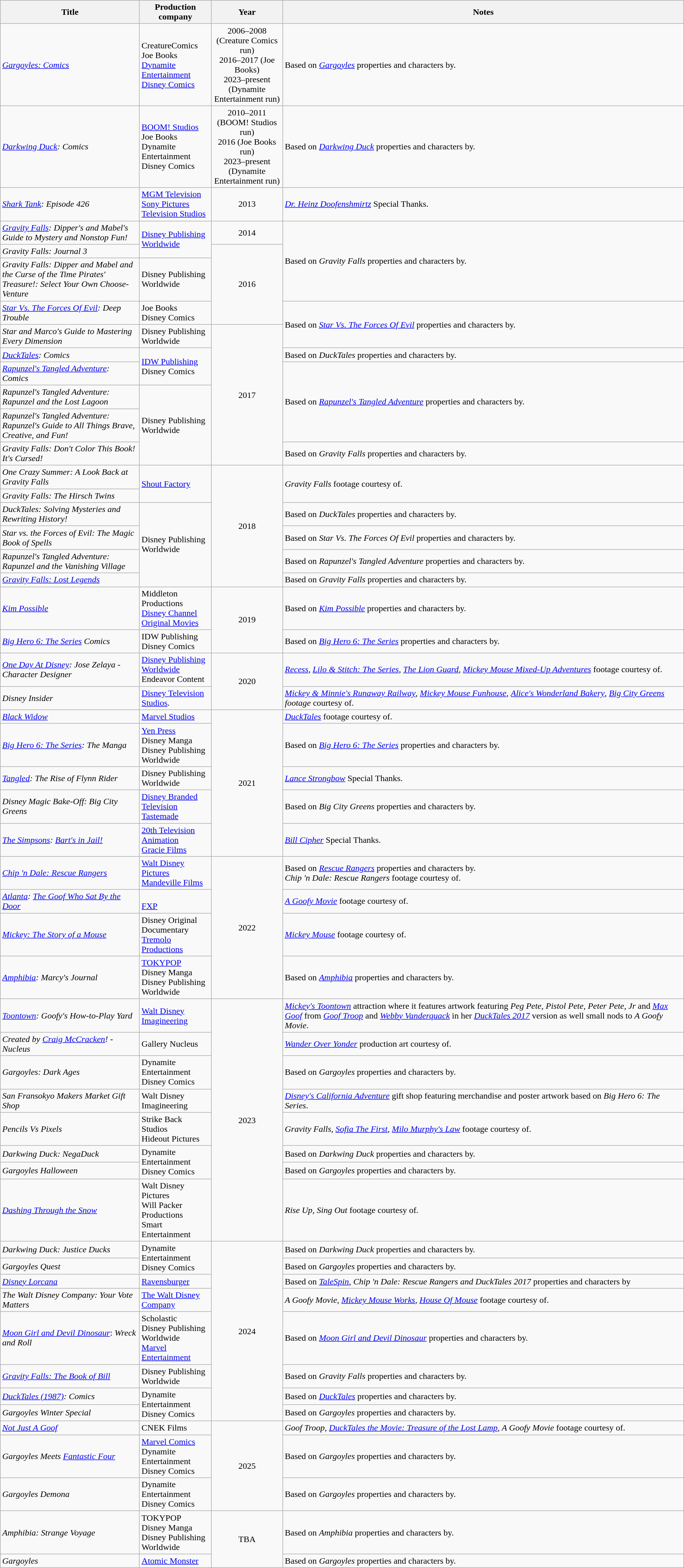<table class="wikitable sortable" style="width:100%;">
<tr>
<th width = 250px>Title</th>
<th width = 125px>Production company</th>
<th width = 125px>Year</th>
<th>Notes</th>
</tr>
<tr>
<td><em><a href='#'>Gargoyles: Comics</a></em></td>
<td>CreatureComics<br>Joe Books<br><a href='#'>Dynamite Entertainment</a><br><a href='#'>Disney Comics</a></td>
<td align="middle">2006–2008 (Creature Comics run)<br>2016–2017 (Joe Books)<br>2023–present (Dynamite Entertainment run)</td>
<td>Based on <em><a href='#'>Gargoyles</a></em> properties and characters by.</td>
</tr>
<tr>
<td><em><a href='#'>Darkwing Duck</a>: Comics</em></td>
<td><a href='#'>BOOM! Studios</a><br>Joe Books<br>Dynamite Entertainment<br>Disney Comics</td>
<td align="middle">2010–2011 (BOOM! Studios run)<br>2016 (Joe Books run)<br>2023–present (Dynamite Entertainment run)</td>
<td>Based on <em><a href='#'>Darkwing Duck</a></em> properties and characters by.</td>
</tr>
<tr>
<td><em><a href='#'>Shark Tank</a>: Episode 426</em></td>
<td><a href='#'>MGM Television</a><br><a href='#'>Sony Pictures Television Studios</a></td>
<td align="middle">2013</td>
<td><em><a href='#'>Dr. Heinz Doofenshmirtz</a></em> Special Thanks.</td>
</tr>
<tr>
<td><em><a href='#'>Gravity Falls</a>: Dipper's and Mabel's Guide to Mystery and Nonstop Fun!</em></td>
<td rowspan="2"><a href='#'>Disney Publishing Worldwide</a></td>
<td 2014 align="middle">2014</td>
<td rowspan="3">Based on <em>Gravity Falls</em> properties and characters by.</td>
</tr>
<tr>
<td><em>Gravity Falls: Journal 3</em></td>
<td rowspan="3" align="middle">2016</td>
</tr>
<tr>
<td><em>Gravity Falls: Dipper and Mabel and the Curse of the Time Pirates' Treasure!: Select Your Own Choose-Venture</em></td>
<td>Disney Publishing Worldwide</td>
</tr>
<tr>
<td><em><a href='#'>Star Vs. The Forces Of Evil</a>: Deep Trouble</em></td>
<td>Joe Books<br>Disney Comics</td>
<td rowspan="2">Based on <em><a href='#'>Star Vs. The Forces Of Evil</a></em> properties and characters by.</td>
</tr>
<tr>
<td><em>Star and Marco's Guide to Mastering Every Dimension</em></td>
<td>Disney Publishing Worldwide</td>
<td rowspan="6" align="middle">2017</td>
</tr>
<tr>
<td><em><a href='#'>DuckTales</a>: Comics</em></td>
<td rowspan="2"><a href='#'>IDW Publishing</a><br>Disney Comics</td>
<td>Based on <em>DuckTales</em> properties and characters by.</td>
</tr>
<tr>
<td><em><a href='#'>Rapunzel's Tangled Adventure</a>: Comics</em></td>
<td rowspan="3">Based on <em><a href='#'>Rapunzel's Tangled Adventure</a></em> properties and characters by.</td>
</tr>
<tr>
<td><em>Rapunzel's Tangled Adventure: Rapunzel and the Lost Lagoon</em></td>
<td rowspan="3">Disney Publishing Worldwide</td>
</tr>
<tr>
<td><em>Rapunzel's Tangled Adventure: Rapunzel's Guide to All Things Brave, Creative, and Fun!</em></td>
</tr>
<tr>
<td><em>Gravity Falls: Don't Color This Book! It's Cursed!</em></td>
<td>Based on <em>Gravity Falls</em> properties and characters by.</td>
</tr>
<tr>
<td><em>One Crazy Summer: A Look Back at Gravity Falls</em></td>
<td rowspan="2"><a href='#'>Shout Factory</a></td>
<td rowspan="6" align="middle">2018</td>
<td rowspan="2"><em>Gravity Falls</em> footage courtesy of.</td>
</tr>
<tr>
<td><em>Gravity Falls: The Hirsch Twins</em></td>
</tr>
<tr>
<td><em>DuckTales: Solving Mysteries and Rewriting History!</em></td>
<td rowspan="4">Disney Publishing Worldwide</td>
<td>Based on <em>DuckTales</em> properties and characters by.</td>
</tr>
<tr>
<td><em>Star vs. the Forces of Evil: The Magic Book of Spells</em></td>
<td>Based on <em>Star Vs. The Forces Of Evil</em> properties and characters by.</td>
</tr>
<tr>
<td><em>Rapunzel's Tangled Adventure: Rapunzel and the Vanishing Village</em></td>
<td>Based on <em>Rapunzel's Tangled Adventure</em> properties and characters by.</td>
</tr>
<tr>
<td><em><a href='#'>Gravity Falls: Lost Legends</a></em></td>
<td>Based on <em>Gravity Falls</em> properties and characters by.</td>
</tr>
<tr>
<td><em><a href='#'>Kim Possible</a></em></td>
<td>Middleton Productions<br><a href='#'>Disney Channel Original Movies</a></td>
<td rowspan="2" align="middle">2019</td>
<td>Based on <em><a href='#'>Kim Possible</a></em> properties and characters by.</td>
</tr>
<tr>
<td><em><a href='#'>Big Hero 6: The Series</a> Comics</em></td>
<td>IDW Publishing<br>Disney Comics</td>
<td>Based on <em><a href='#'>Big Hero 6: The Series</a></em> properties and characters by.</td>
</tr>
<tr>
<td><em><a href='#'>One Day At Disney</a>: Jose Zelaya - Character Designer</em></td>
<td><a href='#'>Disney Publishing Worldwide</a><br>Endeavor Content</td>
<td rowspan="2" align="middle">2020</td>
<td><em><a href='#'>Recess</a>, <a href='#'>Lilo & Stitch: The Series</a>, <a href='#'>The Lion Guard</a>, <a href='#'>Mickey Mouse Mixed-Up Adventures</a></em> footage courtesy of.</td>
</tr>
<tr>
<td><em>Disney Insider</em></td>
<td><a href='#'>Disney Television Studios</a>.</td>
<td><em><a href='#'>Mickey & Minnie's Runaway Railway</a></em>, <em><a href='#'>Mickey Mouse Funhouse</a></em>, <em><a href='#'>Alice's Wonderland Bakery</a></em>, <em><a href='#'>Big City Greens</a> footage</em> courtesy of.</td>
</tr>
<tr>
<td><em><a href='#'>Black Widow</a></em></td>
<td><a href='#'>Marvel Studios</a></td>
<td rowspan="5" align="middle">2021</td>
<td><em><a href='#'>DuckTales</a></em> footage courtesy of.</td>
</tr>
<tr>
<td><em><a href='#'>Big Hero 6: The Series</a>: The Manga</em></td>
<td><a href='#'>Yen Press</a> <br>Disney Manga<br>Disney Publishing Worldwide</td>
<td>Based on <em><a href='#'>Big Hero 6: The Series</a></em> properties and characters by.</td>
</tr>
<tr>
<td><em><a href='#'>Tangled</a>: The Rise of Flynn Rider</em></td>
<td>Disney Publishing Worldwide</td>
<td><em><a href='#'>Lance Strongbow</a></em> Special Thanks.</td>
</tr>
<tr>
<td><em>Disney Magic Bake-Off: Big City Greens</em></td>
<td><a href='#'>Disney Branded Television</a><br><a href='#'>Tastemade</a></td>
<td>Based on <em>Big City Greens</em> properties and characters by.</td>
</tr>
<tr>
<td><em><a href='#'>The Simpsons</a>: <a href='#'>Bart's in Jail!</a></em></td>
<td><a href='#'>20th Television Animation</a><br><a href='#'>Gracie Films</a></td>
<td><em><a href='#'>Bill Cipher</a></em> Special Thanks.</td>
</tr>
<tr>
<td><a href='#'><em>Chip 'n Dale: Rescue Rangers</em></a></td>
<td><a href='#'>Walt Disney Pictures</a><br><a href='#'>Mandeville Films</a></td>
<td rowspan="4" align="middle">2022</td>
<td>Based on <em><a href='#'>Rescue Rangers</a></em> properties and characters by.<br><em>Chip 'n Dale: Rescue Rangers</em> footage courtesy of.</td>
</tr>
<tr>
<td><em><a href='#'>Atlanta</a>: <a href='#'>The Goof Who Sat By the Door</a></em></td>
<td><br><a href='#'>FXP</a></td>
<td><em><a href='#'>A Goofy Movie</a></em> footage courtesy of.</td>
</tr>
<tr>
<td><em><a href='#'>Mickey: The Story of a Mouse</a></em></td>
<td>Disney Original Documentary<br><a href='#'>Tremolo Productions</a></td>
<td><em><a href='#'>Mickey Mouse</a></em> footage courtesy of.</td>
</tr>
<tr>
<td><em><a href='#'>Amphibia</a>: Marcy's Journal</em></td>
<td><a href='#'>TOKYPOP</a><br>Disney Manga<br>Disney Publishing Worldwide</td>
<td>Based on <em><a href='#'>Amphibia</a></em> properties and characters by.</td>
</tr>
<tr>
<td><em><a href='#'>Toontown</a>: Goofy's How-to-Play Yard</em></td>
<td><a href='#'>Walt Disney Imagineering</a></td>
<td rowspan="8" align="middle">2023</td>
<td><em><a href='#'>Mickey's Toontown</a></em> attraction where it features artwork featuring <em>Peg Pete, Pistol Pete, Peter Pete, Jr</em> and <em><a href='#'>Max Goof</a></em> from <em><a href='#'>Goof Troop</a></em> and <em><a href='#'>Webby Vanderquack</a></em> in her <a href='#'><em>DuckTales 2017</em></a> version as well small nods to <em>A Goofy Movie</em>.</td>
</tr>
<tr>
<td><em>Created by <a href='#'>Craig McCracken</a>! - Nucleus</em></td>
<td>Gallery Nucleus</td>
<td><em><a href='#'>Wander Over Yonder</a></em> production art courtesy of.</td>
</tr>
<tr>
<td><em>Gargoyles: Dark Ages</em></td>
<td>Dynamite Entertainment<br>Disney Comics</td>
<td>Based on <em>Gargoyles</em> properties and characters by.</td>
</tr>
<tr>
<td><em>San Fransokyo Makers Market Gift Shop</em></td>
<td>Walt Disney Imagineering</td>
<td><em><a href='#'>Disney's California Adventure</a></em> gift shop featuring merchandise and poster artwork based on <em>Big Hero 6: The Series</em>.</td>
</tr>
<tr>
<td><em>Pencils Vs Pixels</em></td>
<td>Strike Back Studios<br>Hideout Pictures</td>
<td><em>Gravity Falls</em>, <em><a href='#'>Sofia The First</a></em>, <em><a href='#'>Milo Murphy's Law</a></em> footage courtesy of.</td>
</tr>
<tr>
<td><em>Darkwing Duck: NegaDuck</em></td>
<td rowspan="2">Dynamite Entertainment<br>Disney Comics</td>
<td>Based on <em>Darkwing Duck</em> properties and characters by.</td>
</tr>
<tr>
<td><em>Gargoyles Halloween</em></td>
<td>Based on <em>Gargoyles</em> properties and characters by.</td>
</tr>
<tr>
<td><em><a href='#'>Dashing Through the Snow</a></em></td>
<td>Walt Disney Pictures<br>Will Packer Productions<br>Smart Entertainment</td>
<td><em>Rise Up, Sing Out</em> footage courtesy of<em>.</em></td>
</tr>
<tr>
<td><em>Darkwing Duck: Justice Ducks</em></td>
<td rowspan="2">Dynamite Entertainment<br>Disney Comics</td>
<td rowspan="8" align="middle">2024</td>
<td>Based on <em>Darkwing Duck</em> properties and characters by.</td>
</tr>
<tr>
<td><em>Gargoyles Quest</em></td>
<td>Based on <em>Gargoyles</em> properties and characters by.</td>
</tr>
<tr>
<td><em><a href='#'>Disney Lorcana</a></em></td>
<td><a href='#'>Ravensburger</a></td>
<td>Based on <em><a href='#'>TaleSpin</a></em>, <em>Chip 'n Dale: Rescue Rangers and DuckTales 2017</em> properties and characters by</td>
</tr>
<tr>
<td><em>The Walt Disney Company: Your Vote Matters</em></td>
<td><a href='#'>The Walt Disney Company</a></td>
<td><em>A Goofy Movie, <a href='#'>Mickey Mouse Works</a>, <a href='#'>House Of Mouse</a></em> footage courtesy of.</td>
</tr>
<tr>
<td><em><a href='#'>Moon Girl and Devil Dinosaur</a></em>: <em>Wreck and Roll</em></td>
<td>Scholastic<br>Disney Publishing Worldwide<br><a href='#'>Marvel Entertainment</a></td>
<td>Based on <em><a href='#'>Moon Girl and Devil Dinosaur</a></em> properties and characters by.</td>
</tr>
<tr>
<td><em><a href='#'>Gravity Falls: The Book of Bill</a></em></td>
<td>Disney Publishing Worldwide</td>
<td>Based on <em>Gravity Falls</em> properties and characters by.</td>
</tr>
<tr>
<td><em><a href='#'>DuckTales (1987)</a>: Comics</em></td>
<td rowspan="2">Dynamite Entertainment<br>Disney Comics</td>
<td>Based on <em><a href='#'>DuckTales</a></em> properties and characters by.</td>
</tr>
<tr>
<td><em>Gargoyles Winter Special</em></td>
<td>Based on <em>Gargoyles</em> properties and characters by.</td>
</tr>
<tr>
<td><em><a href='#'>Not Just A Goof</a></em></td>
<td>CNEK Films</td>
<td rowspan="3" align="middle">2025</td>
<td><em>Goof Troop, <a href='#'>DuckTales the Movie: Treasure of the Lost Lamp</a>, A Goofy Movie</em> footage courtesy of.</td>
</tr>
<tr>
<td><em>Gargoyles Meets <a href='#'>Fantastic Four</a></em></td>
<td><a href='#'>Marvel Comics</a><br>Dynamite Entertainment<br>Disney Comics</td>
<td>Based on <em>Gargoyles</em> properties and characters by.</td>
</tr>
<tr>
<td><em>Gargoyles Demona</em></td>
<td>Dynamite Entertainment<br>Disney Comics</td>
<td>Based on <em>Gargoyles</em> properties and characters by.</td>
</tr>
<tr>
<td><em>Amphibia: Strange Voyage</em></td>
<td>TOKYPOP<br>Disney Manga<br>Disney Publishing Worldwide</td>
<td rowspan="2" align="middle">TBA</td>
<td>Based on <em>Amphibia</em> properties and characters by.</td>
</tr>
<tr>
<td><em>Gargoyles</em></td>
<td><a href='#'>Atomic Monster</a></td>
<td>Based on <em>Gargoyles</em> properties and characters by.</td>
</tr>
</table>
